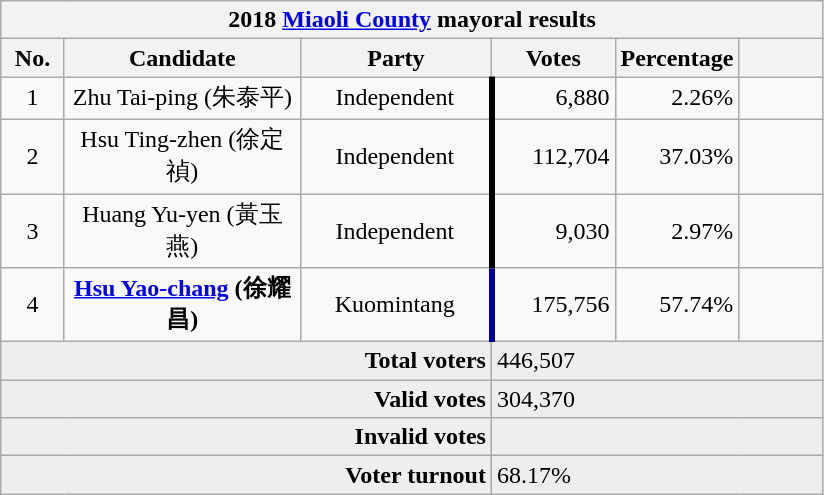<table class="wikitable collapsible" style="text-align:center">
<tr>
<th colspan="6">2018 <a href='#'>Miaoli County</a> mayoral results</th>
</tr>
<tr>
<th width=35>No.</th>
<th width=150>Candidate</th>
<th width=120>Party</th>
<th width=75>Votes</th>
<th width=75>Percentage</th>
<th width=49></th>
</tr>
<tr>
<td>1</td>
<td>Zhu Tai-ping (朱泰平)</td>
<td> Independent</td>
<td style="border-left:4px solid #000000;" align="right">6,880</td>
<td align="right">2.26%</td>
<td align="center"></td>
</tr>
<tr>
<td>2</td>
<td>Hsu Ting-zhen (徐定禎)</td>
<td> Independent</td>
<td style="border-left:4px solid #000000;" align="right">112,704</td>
<td align="right">37.03%</td>
<td align="center"></td>
</tr>
<tr>
<td>3</td>
<td>Huang Yu-yen (黃玉燕)</td>
<td> Independent</td>
<td style="border-left:4px solid #000000;" align="right">9,030</td>
<td align="right">2.97%</td>
<td align="center"></td>
</tr>
<tr>
<td>4</td>
<td><strong><a href='#'>Hsu Yao-chang</a> (徐耀昌)</strong></td>
<td> Kuomintang</td>
<td style="border-left:4px solid #000099;" align="right">175,756</td>
<td align="right">57.74%</td>
<td align="center"></td>
</tr>
<tr bgcolor=EEEEEE>
<td colspan="3" align="right"><strong>Total voters</strong></td>
<td colspan="3" align="left">446,507</td>
</tr>
<tr bgcolor=EEEEEE>
<td colspan="3" align="right"><strong>Valid votes</strong></td>
<td colspan="3" align="left">304,370</td>
</tr>
<tr bgcolor=EEEEEE>
<td colspan="3" align="right"><strong>Invalid votes</strong></td>
<td colspan="3" align="left"></td>
</tr>
<tr bgcolor=EEEEEE>
<td colspan="3" align="right"><strong>Voter turnout</strong></td>
<td colspan="3" align="left">68.17%</td>
</tr>
</table>
